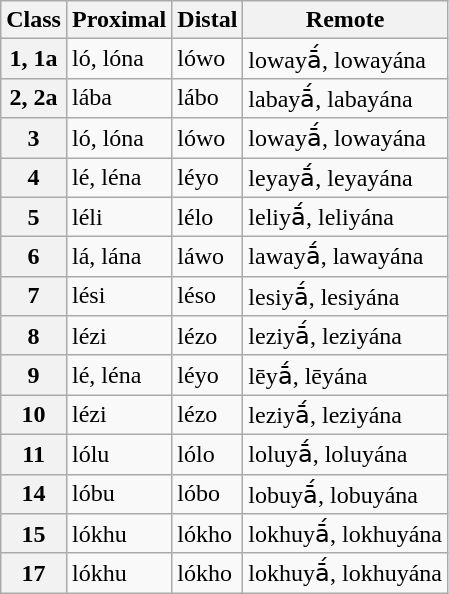<table class="wikitable">
<tr>
<th>Class</th>
<th>Proximal</th>
<th>Distal</th>
<th>Remote</th>
</tr>
<tr>
<th>1, 1a</th>
<td>ló, lóna</td>
<td>lówo</td>
<td>lowayā́, lowayána</td>
</tr>
<tr>
<th>2, 2a</th>
<td>lába</td>
<td>lábo</td>
<td>labayā́, labayána</td>
</tr>
<tr>
<th>3</th>
<td>ló, lóna</td>
<td>lówo</td>
<td>lowayā́, lowayána</td>
</tr>
<tr>
<th>4</th>
<td>lé, léna</td>
<td>léyo</td>
<td>leyayā́, leyayána</td>
</tr>
<tr>
<th>5</th>
<td>léli</td>
<td>lélo</td>
<td>leliyā́, leliyána</td>
</tr>
<tr>
<th>6</th>
<td>lá, lána</td>
<td>láwo</td>
<td>lawayā́, lawayána</td>
</tr>
<tr>
<th>7</th>
<td>lési</td>
<td>léso</td>
<td>lesiyā́, lesiyána</td>
</tr>
<tr>
<th>8</th>
<td>lézi</td>
<td>lézo</td>
<td>leziyā́, leziyána</td>
</tr>
<tr>
<th>9</th>
<td>lé, léna</td>
<td>léyo</td>
<td>lēyā́, lēyána</td>
</tr>
<tr>
<th>10</th>
<td>lézi</td>
<td>lézo</td>
<td>leziyā́, leziyána</td>
</tr>
<tr>
<th>11</th>
<td>lólu</td>
<td>lólo</td>
<td>loluyā́, loluyána</td>
</tr>
<tr>
<th>14</th>
<td>lóbu</td>
<td>lóbo</td>
<td>lobuyā́, lobuyána</td>
</tr>
<tr>
<th>15</th>
<td>lókhu</td>
<td>lókho</td>
<td>lokhuyā́, lokhuyána</td>
</tr>
<tr>
<th>17</th>
<td>lókhu</td>
<td>lókho</td>
<td>lokhuyā́, lokhuyána</td>
</tr>
</table>
